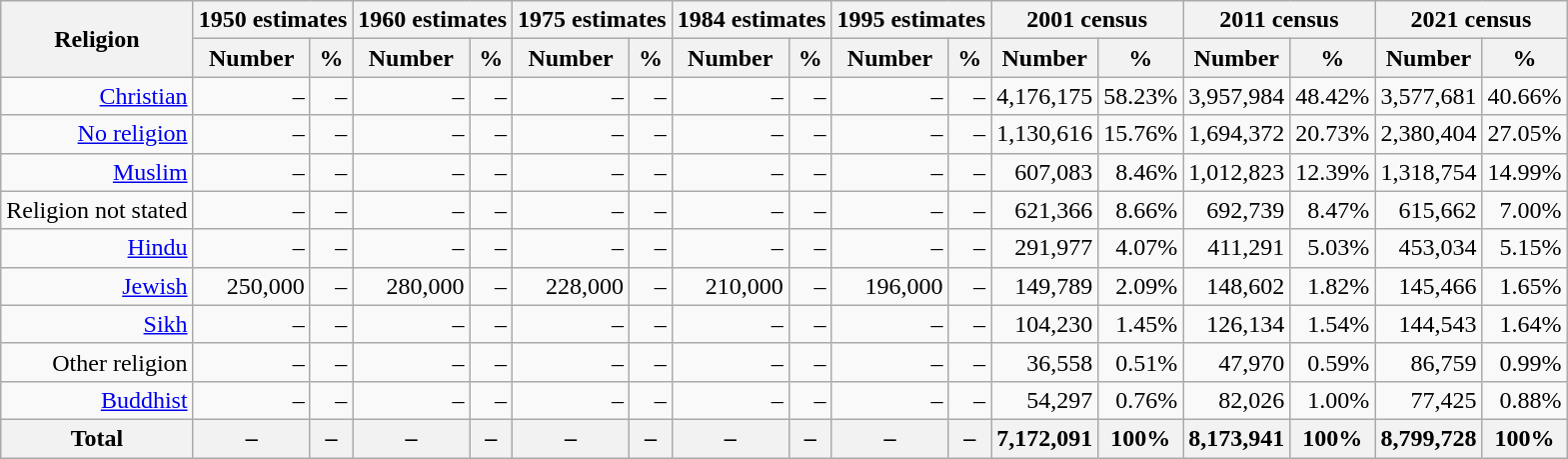<table class="wikitable sortable plainrowheaders" style="text-align:right">
<tr>
<th scope="col" rowspan="2">Religion</th>
<th colspan="2">1950 estimates</th>
<th colspan="2">1960 estimates</th>
<th colspan="2">1975 estimates</th>
<th colspan="2">1984 estimates</th>
<th colspan="2">1995 estimates</th>
<th colspan="2" scope="col">2001 census</th>
<th colspan="2" scope="col">2011 census</th>
<th colspan="2" scope="col">2021 census</th>
</tr>
<tr>
<th>Number</th>
<th>%</th>
<th>Number</th>
<th>%</th>
<th>Number</th>
<th>%</th>
<th>Number</th>
<th>%</th>
<th>Number</th>
<th>%</th>
<th scope="col">Number</th>
<th scope="col">%</th>
<th scope="col">Number</th>
<th scope="col">%</th>
<th scope="col">Number</th>
<th scope="col">%</th>
</tr>
<tr>
<td><a href='#'>Christian</a></td>
<td>–</td>
<td>–</td>
<td>–</td>
<td>–</td>
<td>–</td>
<td>–</td>
<td>–</td>
<td>–</td>
<td>–</td>
<td>–</td>
<td>4,176,175</td>
<td>58.23%</td>
<td>3,957,984</td>
<td>48.42%</td>
<td>3,577,681</td>
<td>40.66%</td>
</tr>
<tr>
<td><a href='#'>No religion</a></td>
<td>–</td>
<td>–</td>
<td>–</td>
<td>–</td>
<td>–</td>
<td>–</td>
<td>–</td>
<td>–</td>
<td>–</td>
<td>–</td>
<td>1,130,616</td>
<td>15.76%</td>
<td>1,694,372</td>
<td>20.73%</td>
<td>2,380,404</td>
<td>27.05%</td>
</tr>
<tr>
<td><a href='#'>Muslim</a></td>
<td>–</td>
<td>–</td>
<td>–</td>
<td>–</td>
<td>–</td>
<td>–</td>
<td>–</td>
<td>–</td>
<td>–</td>
<td>–</td>
<td>607,083</td>
<td>8.46%</td>
<td>1,012,823</td>
<td>12.39%</td>
<td>1,318,754</td>
<td>14.99%</td>
</tr>
<tr>
<td>Religion not stated</td>
<td>–</td>
<td>–</td>
<td>–</td>
<td>–</td>
<td>–</td>
<td>–</td>
<td>–</td>
<td>–</td>
<td>–</td>
<td>–</td>
<td>621,366</td>
<td>8.66%</td>
<td>692,739</td>
<td>8.47%</td>
<td>615,662</td>
<td>7.00%</td>
</tr>
<tr>
<td><a href='#'>Hindu</a></td>
<td>–</td>
<td>–</td>
<td>–</td>
<td>–</td>
<td>–</td>
<td>–</td>
<td>–</td>
<td>–</td>
<td>–</td>
<td>–</td>
<td>291,977</td>
<td>4.07%</td>
<td>411,291</td>
<td>5.03%</td>
<td>453,034</td>
<td>5.15%</td>
</tr>
<tr>
<td><a href='#'>Jewish</a></td>
<td>250,000</td>
<td>–</td>
<td>280,000</td>
<td>–</td>
<td>228,000</td>
<td>–</td>
<td>210,000</td>
<td>–</td>
<td>196,000</td>
<td>–</td>
<td>149,789</td>
<td>2.09%</td>
<td>148,602</td>
<td>1.82%</td>
<td>145,466</td>
<td>1.65%</td>
</tr>
<tr>
<td><a href='#'>Sikh</a></td>
<td>–</td>
<td>–</td>
<td>–</td>
<td>–</td>
<td>–</td>
<td>–</td>
<td>–</td>
<td>–</td>
<td>–</td>
<td>–</td>
<td>104,230</td>
<td>1.45%</td>
<td>126,134</td>
<td>1.54%</td>
<td>144,543</td>
<td>1.64%</td>
</tr>
<tr>
<td>Other religion</td>
<td>–</td>
<td>–</td>
<td>–</td>
<td>–</td>
<td>–</td>
<td>–</td>
<td>–</td>
<td>–</td>
<td>–</td>
<td>–</td>
<td>36,558</td>
<td>0.51%</td>
<td>47,970</td>
<td>0.59%</td>
<td>86,759</td>
<td>0.99%</td>
</tr>
<tr>
<td><a href='#'>Buddhist</a></td>
<td>–</td>
<td>–</td>
<td>–</td>
<td>–</td>
<td>–</td>
<td>–</td>
<td>–</td>
<td>–</td>
<td>–</td>
<td>–</td>
<td>54,297</td>
<td>0.76%</td>
<td>82,026</td>
<td>1.00%</td>
<td>77,425</td>
<td>0.88%</td>
</tr>
<tr>
<th scope="row"><strong>Total</strong></th>
<th>–</th>
<th>–</th>
<th>–</th>
<th>–</th>
<th>–</th>
<th>–</th>
<th>–</th>
<th>–</th>
<th>–</th>
<th>–</th>
<th>7,172,091</th>
<th>100%</th>
<th>8,173,941</th>
<th>100%</th>
<th>8,799,728</th>
<th>100%</th>
</tr>
</table>
